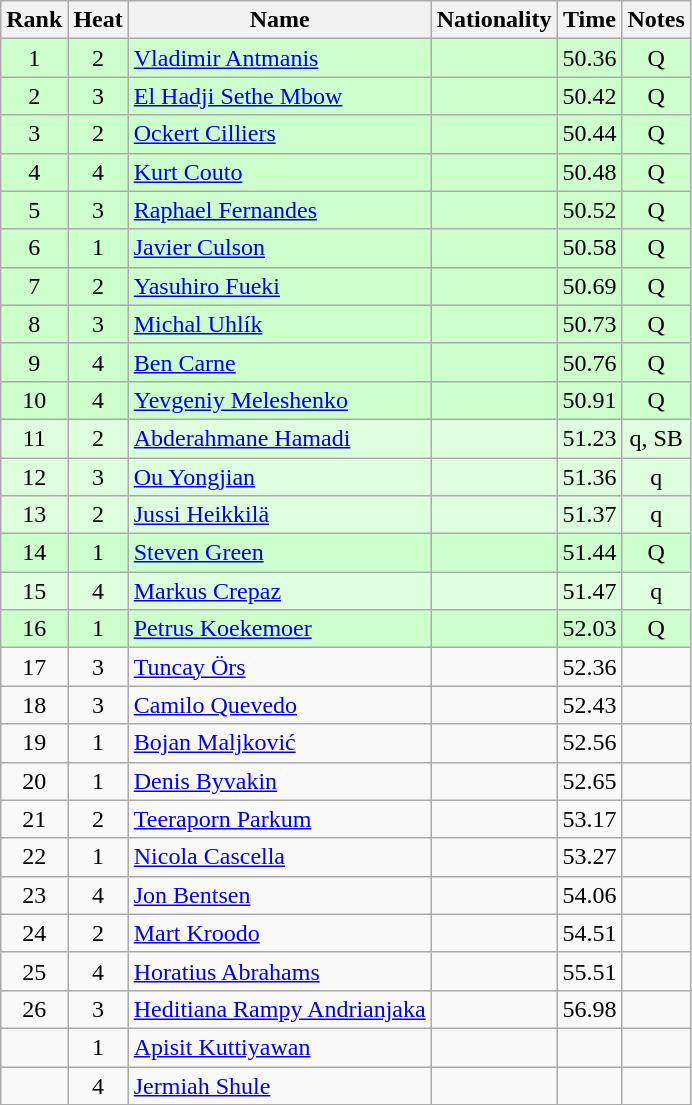<table class="wikitable sortable" style="text-align:center">
<tr>
<th>Rank</th>
<th>Heat</th>
<th>Name</th>
<th>Nationality</th>
<th>Time</th>
<th>Notes</th>
</tr>
<tr bgcolor=ccffcc>
<td>1</td>
<td>2</td>
<td align=left><a href='#'>Vladimir Antmanis</a></td>
<td align=left></td>
<td>50.36</td>
<td>Q</td>
</tr>
<tr bgcolor=ccffcc>
<td>2</td>
<td>3</td>
<td align=left><a href='#'>El Hadji Sethe Mbow</a></td>
<td align=left></td>
<td>50.42</td>
<td>Q</td>
</tr>
<tr bgcolor=ccffcc>
<td>3</td>
<td>2</td>
<td align=left><a href='#'>Ockert Cilliers</a></td>
<td align=left></td>
<td>50.44</td>
<td>Q</td>
</tr>
<tr bgcolor=ccffcc>
<td>4</td>
<td>4</td>
<td align=left><a href='#'>Kurt Couto</a></td>
<td align=left></td>
<td>50.48</td>
<td>Q</td>
</tr>
<tr bgcolor=ccffcc>
<td>5</td>
<td>3</td>
<td align=left><a href='#'>Raphael Fernandes</a></td>
<td align=left></td>
<td>50.52</td>
<td>Q</td>
</tr>
<tr bgcolor=ccffcc>
<td>6</td>
<td>1</td>
<td align=left><a href='#'>Javier Culson</a></td>
<td align=left></td>
<td>50.58</td>
<td>Q</td>
</tr>
<tr bgcolor=ccffcc>
<td>7</td>
<td>2</td>
<td align=left><a href='#'>Yasuhiro Fueki</a></td>
<td align=left></td>
<td>50.69</td>
<td>Q</td>
</tr>
<tr bgcolor=ccffcc>
<td>8</td>
<td>3</td>
<td align=left><a href='#'>Michal Uhlík</a></td>
<td align=left></td>
<td>50.73</td>
<td>Q</td>
</tr>
<tr bgcolor=ccffcc>
<td>9</td>
<td>4</td>
<td align=left><a href='#'>Ben Carne</a></td>
<td align=left></td>
<td>50.76</td>
<td>Q</td>
</tr>
<tr bgcolor=ccffcc>
<td>10</td>
<td>4</td>
<td align=left><a href='#'>Yevgeniy Meleshenko</a></td>
<td align=left></td>
<td>50.91</td>
<td>Q</td>
</tr>
<tr bgcolor=ddffdd>
<td>11</td>
<td>2</td>
<td align=left><a href='#'>Abderahmane Hamadi</a></td>
<td align=left></td>
<td>51.23</td>
<td>q, SB</td>
</tr>
<tr bgcolor=ddffdd>
<td>12</td>
<td>3</td>
<td align=left><a href='#'>Ou Yongjian</a></td>
<td align=left></td>
<td>51.36</td>
<td>q</td>
</tr>
<tr bgcolor=ddffdd>
<td>13</td>
<td>2</td>
<td align=left><a href='#'>Jussi Heikkilä</a></td>
<td align=left></td>
<td>51.37</td>
<td>q</td>
</tr>
<tr bgcolor=ccffcc>
<td>14</td>
<td>1</td>
<td align=left><a href='#'>Steven Green</a></td>
<td align=left></td>
<td>51.44</td>
<td>Q</td>
</tr>
<tr bgcolor=ddffdd>
<td>15</td>
<td>4</td>
<td align=left><a href='#'>Markus Crepaz</a></td>
<td align=left></td>
<td>51.47</td>
<td>q</td>
</tr>
<tr bgcolor=ccffcc>
<td>16</td>
<td>1</td>
<td align=left><a href='#'>Petrus Koekemoer</a></td>
<td align=left></td>
<td>52.03</td>
<td>Q</td>
</tr>
<tr>
<td>17</td>
<td>3</td>
<td align=left><a href='#'>Tuncay Örs</a></td>
<td align=left></td>
<td>52.36</td>
<td></td>
</tr>
<tr>
<td>18</td>
<td>3</td>
<td align=left><a href='#'>Camilo Quevedo</a></td>
<td align=left></td>
<td>52.43</td>
<td></td>
</tr>
<tr>
<td>19</td>
<td>1</td>
<td align=left><a href='#'>Bojan Maljković</a></td>
<td align=left></td>
<td>52.56</td>
<td></td>
</tr>
<tr>
<td>20</td>
<td>1</td>
<td align=left><a href='#'>Denis Byvakin</a></td>
<td align=left></td>
<td>52.65</td>
<td></td>
</tr>
<tr>
<td>21</td>
<td>2</td>
<td align=left><a href='#'>Teeraporn Parkum</a></td>
<td align=left></td>
<td>53.17</td>
<td></td>
</tr>
<tr>
<td>22</td>
<td>1</td>
<td align=left><a href='#'>Nicola Cascella</a></td>
<td align=left></td>
<td>53.27</td>
<td></td>
</tr>
<tr>
<td>23</td>
<td>4</td>
<td align=left><a href='#'>Jon Bentsen</a></td>
<td align=left></td>
<td>54.06</td>
<td></td>
</tr>
<tr>
<td>24</td>
<td>2</td>
<td align=left><a href='#'>Mart Kroodo</a></td>
<td align=left></td>
<td>54.51</td>
<td></td>
</tr>
<tr>
<td>25</td>
<td>4</td>
<td align=left><a href='#'>Horatius Abrahams</a></td>
<td align=left></td>
<td>55.51</td>
<td></td>
</tr>
<tr>
<td>26</td>
<td>3</td>
<td align=left><a href='#'>Heditiana Rampy Andrianjaka</a></td>
<td align=left></td>
<td>56.98</td>
<td></td>
</tr>
<tr>
<td></td>
<td>1</td>
<td align=left><a href='#'>Apisit Kuttiyawan</a></td>
<td align=left></td>
<td></td>
<td></td>
</tr>
<tr>
<td></td>
<td>4</td>
<td align=left><a href='#'>Jermiah Shule</a></td>
<td align=left></td>
<td></td>
<td></td>
</tr>
</table>
